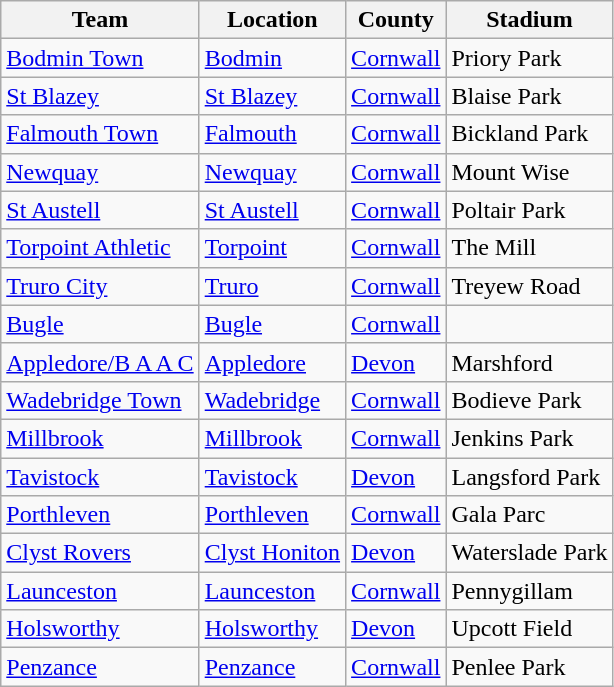<table class="wikitable sortable">
<tr>
<th>Team</th>
<th>Location</th>
<th>County</th>
<th>Stadium</th>
</tr>
<tr>
<td><a href='#'>Bodmin Town</a></td>
<td><a href='#'>Bodmin</a></td>
<td><a href='#'>Cornwall</a></td>
<td>Priory Park</td>
</tr>
<tr>
<td><a href='#'>St Blazey</a></td>
<td><a href='#'>St Blazey</a></td>
<td><a href='#'>Cornwall</a></td>
<td>Blaise Park</td>
</tr>
<tr>
<td><a href='#'>Falmouth Town</a></td>
<td><a href='#'>Falmouth</a></td>
<td><a href='#'>Cornwall</a></td>
<td>Bickland Park</td>
</tr>
<tr>
<td><a href='#'>Newquay</a></td>
<td><a href='#'>Newquay</a></td>
<td><a href='#'>Cornwall</a></td>
<td>Mount Wise</td>
</tr>
<tr>
<td><a href='#'>St Austell</a></td>
<td><a href='#'>St Austell</a></td>
<td><a href='#'>Cornwall</a></td>
<td>Poltair Park</td>
</tr>
<tr>
<td><a href='#'>Torpoint Athletic</a></td>
<td><a href='#'>Torpoint</a></td>
<td><a href='#'>Cornwall</a></td>
<td>The Mill</td>
</tr>
<tr>
<td><a href='#'>Truro City</a></td>
<td><a href='#'>Truro</a></td>
<td><a href='#'>Cornwall</a></td>
<td>Treyew Road</td>
</tr>
<tr>
<td><a href='#'>Bugle</a></td>
<td><a href='#'>Bugle</a></td>
<td><a href='#'>Cornwall</a></td>
<td></td>
</tr>
<tr>
<td><a href='#'>Appledore/B A A C</a></td>
<td><a href='#'>Appledore</a></td>
<td><a href='#'>Devon</a></td>
<td>Marshford</td>
</tr>
<tr>
<td><a href='#'>Wadebridge Town</a></td>
<td><a href='#'>Wadebridge</a></td>
<td><a href='#'>Cornwall</a></td>
<td>Bodieve Park</td>
</tr>
<tr>
<td><a href='#'>Millbrook</a></td>
<td><a href='#'>Millbrook</a></td>
<td><a href='#'>Cornwall</a></td>
<td>Jenkins Park</td>
</tr>
<tr>
<td><a href='#'>Tavistock</a></td>
<td><a href='#'>Tavistock</a></td>
<td><a href='#'>Devon</a></td>
<td>Langsford Park</td>
</tr>
<tr>
<td><a href='#'>Porthleven</a></td>
<td><a href='#'>Porthleven</a></td>
<td><a href='#'>Cornwall</a></td>
<td>Gala Parc</td>
</tr>
<tr>
<td><a href='#'>Clyst Rovers</a></td>
<td><a href='#'>Clyst Honiton</a></td>
<td><a href='#'>Devon</a></td>
<td>Waterslade Park</td>
</tr>
<tr>
<td><a href='#'>Launceston</a></td>
<td><a href='#'>Launceston</a></td>
<td><a href='#'>Cornwall</a></td>
<td>Pennygillam</td>
</tr>
<tr>
<td><a href='#'>Holsworthy</a></td>
<td><a href='#'>Holsworthy</a></td>
<td><a href='#'>Devon</a></td>
<td>Upcott Field</td>
</tr>
<tr>
<td><a href='#'>Penzance</a></td>
<td><a href='#'>Penzance</a></td>
<td><a href='#'>Cornwall</a></td>
<td>Penlee Park</td>
</tr>
</table>
